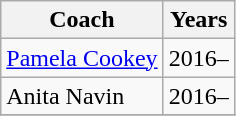<table class="wikitable collapsible">
<tr>
<th>Coach</th>
<th>Years</th>
</tr>
<tr>
<td> <a href='#'>Pamela Cookey</a></td>
<td>2016–</td>
</tr>
<tr>
<td> Anita Navin </td>
<td>2016–</td>
</tr>
<tr>
</tr>
</table>
